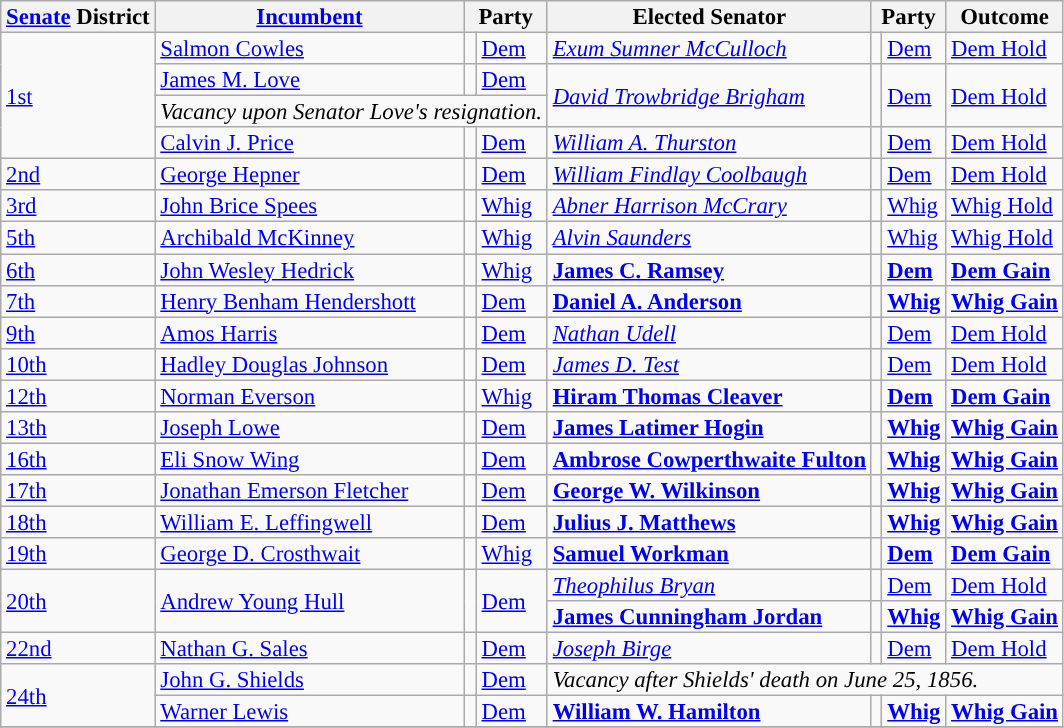<table class="sortable wikitable" style="font-size:95%;line-height:14px;">
<tr>
<th class="sortable"><a href='#'>Senate</a> District</th>
<th class="sortable"><a href='#'>Incumbent</a></th>
<th colspan="2">Party</th>
<th class="sortable">Elected Senator</th>
<th colspan="2">Party</th>
<th class="sortable">Outcome</th>
</tr>
<tr>
<td rowspan="4"><a href='#'>1st</a></td>
<td><a href='#'>Salmon Cowles</a></td>
<td style="background:"></td>
<td><a href='#'>Dem</a></td>
<td><em><a href='#'>Exum Sumner McCulloch</a></em></td>
<td style="background:"></td>
<td><a href='#'>Dem</a></td>
<td><a href='#'>Dem Hold</a></td>
</tr>
<tr>
<td><a href='#'>James M. Love</a></td>
<td style="background:"></td>
<td><a href='#'>Dem</a></td>
<td rowspan="2"><em><a href='#'>David Trowbridge Brigham</a></em></td>
<td rowspan="2" style="background:"></td>
<td rowspan="2"><a href='#'>Dem</a></td>
<td rowspan="2"><a href='#'>Dem Hold</a></td>
</tr>
<tr>
<td colspan="3" ><em>Vacancy upon Senator Love's resignation.</em></td>
</tr>
<tr>
<td><a href='#'>Calvin J. Price</a></td>
<td style="background:"></td>
<td><a href='#'>Dem</a></td>
<td><em><a href='#'>William A. Thurston</a></em></td>
<td style="background:"></td>
<td><a href='#'>Dem</a></td>
<td><a href='#'>Dem Hold</a></td>
</tr>
<tr>
<td><a href='#'>2nd</a></td>
<td><a href='#'>George Hepner</a></td>
<td style="background:"></td>
<td><a href='#'>Dem</a></td>
<td><em><a href='#'>William Findlay Coolbaugh</a></em></td>
<td style="background:"></td>
<td><a href='#'>Dem</a></td>
<td><a href='#'>Dem Hold</a></td>
</tr>
<tr>
<td><a href='#'>3rd</a></td>
<td><a href='#'>John Brice Spees</a></td>
<td style="background:"></td>
<td><a href='#'>Whig</a></td>
<td><em><a href='#'>Abner Harrison McCrary</a></em></td>
<td style="background:"></td>
<td><a href='#'>Whig</a></td>
<td><a href='#'>Whig Hold</a></td>
</tr>
<tr>
<td><a href='#'>5th</a></td>
<td><a href='#'>Archibald McKinney</a></td>
<td style="background:"></td>
<td><a href='#'>Whig</a></td>
<td><em><a href='#'>Alvin Saunders</a></em></td>
<td style="background:"></td>
<td><a href='#'>Whig</a></td>
<td><a href='#'>Whig Hold</a></td>
</tr>
<tr>
<td><a href='#'>6th</a></td>
<td><a href='#'>John Wesley Hedrick</a></td>
<td style="background:"></td>
<td><a href='#'>Whig</a></td>
<td><strong><a href='#'>James C. Ramsey</a></strong></td>
<td style="background:"></td>
<td><strong><a href='#'>Dem</a></strong></td>
<td><strong><a href='#'>Dem Gain</a></strong></td>
</tr>
<tr>
<td><a href='#'>7th</a></td>
<td><a href='#'>Henry Benham Hendershott</a></td>
<td style="background:"></td>
<td><a href='#'>Dem</a></td>
<td><strong><a href='#'>Daniel A. Anderson</a></strong></td>
<td style="background:"></td>
<td><strong><a href='#'>Whig</a></strong></td>
<td><strong><a href='#'>Whig Gain</a></strong></td>
</tr>
<tr>
<td><a href='#'>9th</a></td>
<td><a href='#'>Amos Harris</a></td>
<td style="background:"></td>
<td><a href='#'>Dem</a></td>
<td><em><a href='#'>Nathan Udell</a></em></td>
<td style="background:"></td>
<td><a href='#'>Dem</a></td>
<td><a href='#'>Dem Hold</a></td>
</tr>
<tr>
<td><a href='#'>10th</a></td>
<td><a href='#'>Hadley Douglas Johnson</a></td>
<td style="background:"></td>
<td><a href='#'>Dem</a></td>
<td><em><a href='#'>James D. Test</a></em></td>
<td style="background:"></td>
<td><a href='#'>Dem</a></td>
<td><a href='#'>Dem Hold</a></td>
</tr>
<tr>
<td><a href='#'>12th</a></td>
<td><a href='#'>Norman Everson</a></td>
<td style="background:"></td>
<td><a href='#'>Whig</a></td>
<td><strong><a href='#'>Hiram Thomas Cleaver</a></strong></td>
<td style="background:"></td>
<td><strong><a href='#'>Dem</a></strong></td>
<td><strong><a href='#'>Dem Gain</a></strong></td>
</tr>
<tr>
<td><a href='#'>13th</a></td>
<td><a href='#'>Joseph Lowe</a></td>
<td style="background:"></td>
<td><a href='#'>Dem</a></td>
<td><strong><a href='#'>James Latimer Hogin</a></strong></td>
<td style="background:"></td>
<td><strong><a href='#'>Whig</a></strong></td>
<td><strong><a href='#'>Whig Gain</a></strong></td>
</tr>
<tr>
<td><a href='#'>16th</a></td>
<td><a href='#'>Eli Snow Wing</a></td>
<td style="background:"></td>
<td><a href='#'>Dem</a></td>
<td><strong><a href='#'>Ambrose Cowperthwaite Fulton</a></strong></td>
<td style="background:"></td>
<td><strong><a href='#'>Whig</a></strong></td>
<td><strong><a href='#'>Whig Gain</a></strong></td>
</tr>
<tr>
<td><a href='#'>17th</a></td>
<td><a href='#'>Jonathan Emerson Fletcher</a></td>
<td style="background:"></td>
<td><a href='#'>Dem</a></td>
<td><strong><a href='#'>George W. Wilkinson</a></strong></td>
<td style="background:"></td>
<td><strong><a href='#'>Whig</a></strong></td>
<td><strong><a href='#'>Whig Gain</a></strong></td>
</tr>
<tr>
<td><a href='#'>18th</a></td>
<td><a href='#'>William E. Leffingwell</a></td>
<td style="background:"></td>
<td><a href='#'>Dem</a></td>
<td><strong><a href='#'>Julius J. Matthews</a></strong></td>
<td style="background:"></td>
<td><strong><a href='#'>Whig</a></strong></td>
<td><strong><a href='#'>Whig Gain</a></strong></td>
</tr>
<tr>
<td><a href='#'>19th</a></td>
<td><a href='#'>George D. Crosthwait</a></td>
<td style="background:"></td>
<td><a href='#'>Whig</a></td>
<td><strong><a href='#'>Samuel Workman</a></strong></td>
<td style="background:"></td>
<td><strong><a href='#'>Dem</a></strong></td>
<td><strong><a href='#'>Dem Gain</a></strong></td>
</tr>
<tr>
<td rowspan="2"><a href='#'>20th</a></td>
<td rowspan="2"><a href='#'>Andrew Young Hull</a></td>
<td rowspan="2" style="background:"></td>
<td rowspan="2"><a href='#'>Dem</a></td>
<td><em><a href='#'>Theophilus Bryan</a></em></td>
<td style="background:"></td>
<td><a href='#'>Dem</a></td>
<td><a href='#'>Dem Hold</a></td>
</tr>
<tr>
<td><strong><a href='#'>James Cunningham Jordan</a></strong></td>
<td style="background:"></td>
<td><strong><a href='#'>Whig</a></strong></td>
<td><strong><a href='#'>Whig Gain</a></strong></td>
</tr>
<tr>
<td><a href='#'>22nd</a></td>
<td><a href='#'>Nathan G. Sales</a></td>
<td style="background:"></td>
<td><a href='#'>Dem</a></td>
<td><em><a href='#'>Joseph Birge</a></em></td>
<td style="background:"></td>
<td><a href='#'>Dem</a></td>
<td><a href='#'>Dem Hold</a></td>
</tr>
<tr>
<td rowspan="2"><a href='#'>24th</a></td>
<td><a href='#'>John G. Shields</a></td>
<td style="background:"></td>
<td><a href='#'>Dem</a></td>
<td colspan="4" ><em>Vacancy after Shields' death on June 25, 1856.</em></td>
</tr>
<tr>
<td><a href='#'>Warner Lewis</a></td>
<td style="background:"></td>
<td><a href='#'>Dem</a></td>
<td><strong><a href='#'>William W. Hamilton</a></strong></td>
<td style="background:"></td>
<td><strong><a href='#'>Whig</a></strong></td>
<td><strong><a href='#'>Whig Gain</a></strong></td>
</tr>
<tr>
</tr>
</table>
